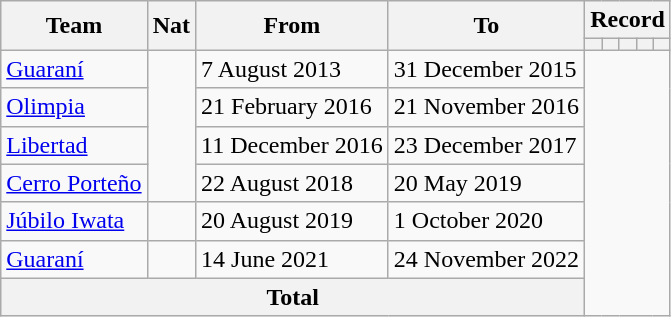<table class=wikitable style="text-align:center">
<tr>
<th rowspan=2>Team</th>
<th rowspan=2>Nat</th>
<th rowspan=2>From</th>
<th rowspan=2>To</th>
<th colspan=5>Record</th>
</tr>
<tr>
<th></th>
<th></th>
<th></th>
<th></th>
<th></th>
</tr>
<tr>
<td align=left><a href='#'>Guaraní</a></td>
<td rowspan=4></td>
<td align=left>7 August 2013</td>
<td align=left>31 December 2015<br></td>
</tr>
<tr>
<td align=left><a href='#'>Olimpia</a></td>
<td align=left>21 February 2016</td>
<td align=left>21 November 2016<br></td>
</tr>
<tr>
<td align=left><a href='#'>Libertad</a></td>
<td align=left>11 December 2016</td>
<td align=left>23 December 2017<br></td>
</tr>
<tr>
<td align=left><a href='#'>Cerro Porteño</a></td>
<td align=left>22 August 2018</td>
<td align=left>20 May 2019<br></td>
</tr>
<tr>
<td align=left><a href='#'>Júbilo Iwata</a></td>
<td></td>
<td align=left>20 August 2019</td>
<td align=left>1 October 2020<br></td>
</tr>
<tr>
<td align=left><a href='#'>Guaraní</a></td>
<td></td>
<td align=left>14 June 2021</td>
<td align=left>24 November 2022<br></td>
</tr>
<tr>
<th colspan=4>Total<br></th>
</tr>
</table>
